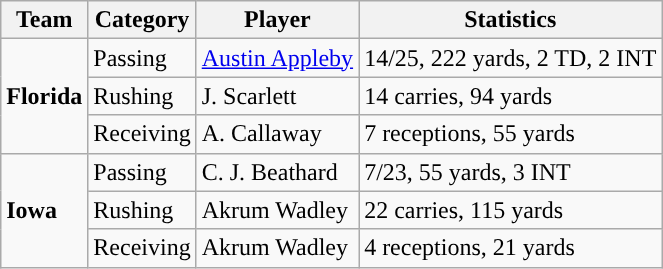<table class="wikitable" style="float: left;">
<tr>
<th>Team</th>
<th>Category</th>
<th>Player</th>
<th>Statistics</th>
</tr>
<tr>
<td rowspan=3><strong>Florida</strong></td>
<td>Passing</td>
<td><a href='#'>Austin Appleby</a></td>
<td>14/25, 222 yards, 2 TD, 2 INT</td>
</tr>
<tr>
<td>Rushing</td>
<td>J. Scarlett</td>
<td>14 carries, 94 yards</td>
</tr>
<tr>
<td>Receiving</td>
<td>A. Callaway</td>
<td>7 receptions, 55 yards</td>
</tr>
<tr>
<td rowspan=3><strong>Iowa</strong></td>
<td>Passing</td>
<td>C. J. Beathard</td>
<td>7/23, 55 yards, 3 INT</td>
</tr>
<tr>
<td>Rushing</td>
<td>Akrum Wadley</td>
<td>22 carries, 115 yards</td>
</tr>
<tr>
<td>Receiving</td>
<td>Akrum Wadley</td>
<td>4 receptions, 21 yards</td>
</tr>
</table>
